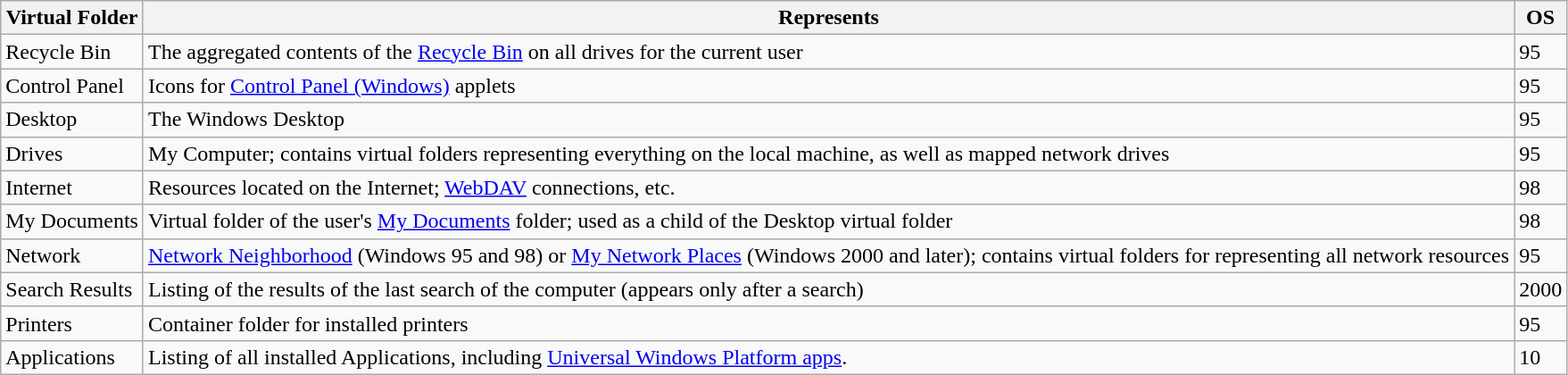<table class="wikitable sortable">
<tr>
<th>Virtual Folder</th>
<th>Represents</th>
<th>OS</th>
</tr>
<tr>
<td>Recycle Bin</td>
<td>The aggregated contents of the <a href='#'>Recycle Bin</a> on all drives for the current user</td>
<td> 95</td>
</tr>
<tr>
<td>Control Panel</td>
<td>Icons for <a href='#'>Control Panel (Windows)</a> applets</td>
<td> 95</td>
</tr>
<tr>
<td>Desktop</td>
<td>The Windows Desktop</td>
<td> 95</td>
</tr>
<tr>
<td>Drives</td>
<td>My Computer; contains virtual folders representing everything on the local machine, as well as mapped network drives</td>
<td> 95</td>
</tr>
<tr>
<td>Internet</td>
<td>Resources located on the Internet; <a href='#'>WebDAV</a> connections, etc.</td>
<td> 98</td>
</tr>
<tr>
<td>My Documents</td>
<td>Virtual folder of the user's <a href='#'>My Documents</a> folder; used as a child of the Desktop virtual folder</td>
<td> 98</td>
</tr>
<tr>
<td>Network</td>
<td><a href='#'>Network Neighborhood</a> (Windows 95 and 98) or <a href='#'>My Network Places</a> (Windows 2000 and later); contains virtual folders for representing all network resources</td>
<td> 95</td>
</tr>
<tr>
<td>Search Results</td>
<td>Listing of the results of the last search of the computer (appears only after a search)</td>
<td> 2000</td>
</tr>
<tr>
<td>Printers</td>
<td>Container folder for installed printers</td>
<td> 95</td>
</tr>
<tr>
<td>Applications</td>
<td>Listing of all installed Applications, including <a href='#'>Universal Windows Platform apps</a>.</td>
<td>10</td>
</tr>
</table>
